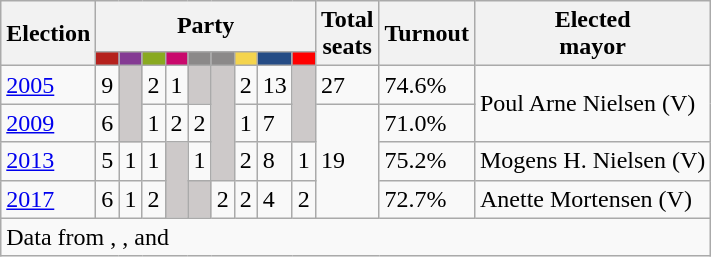<table class="wikitable">
<tr>
<th rowspan="2">Election</th>
<th colspan="9">Party</th>
<th rowspan="2">Total<br>seats</th>
<th rowspan="2">Turnout</th>
<th rowspan="2">Elected<br>mayor</th>
</tr>
<tr>
<td style="background:#B5211D;"><strong><a href='#'></a></strong></td>
<td style="background:#843A93;"><strong><a href='#'></a></strong></td>
<td style="background:#89A920;"><strong><a href='#'></a></strong></td>
<td style="background:#C9096C;"><strong><a href='#'></a></strong></td>
<td style="background:#8B8989;"><strong></strong></td>
<td style="background:#8B8989;"><strong></strong></td>
<td style="background:#F4D44D;"><strong><a href='#'></a></strong></td>
<td style="background:#254C85;"><strong><a href='#'></a></strong></td>
<td style="background:#FF0000;"><strong><a href='#'></a></strong></td>
</tr>
<tr>
<td><a href='#'>2005</a></td>
<td>9</td>
<td style="background:#CDC9C9;" rowspan="2"></td>
<td>2</td>
<td>1</td>
<td style="background:#CDC9C9;"></td>
<td style="background:#CDC9C9;" rowspan="3"></td>
<td>2</td>
<td>13</td>
<td style="background:#CDC9C9;" rowspan="2"></td>
<td>27</td>
<td>74.6%</td>
<td rowspan="2">Poul Arne Nielsen (V)</td>
</tr>
<tr>
<td><a href='#'>2009</a></td>
<td>6</td>
<td>1</td>
<td>2</td>
<td>2</td>
<td>1</td>
<td>7</td>
<td rowspan="3">19</td>
<td>71.0%</td>
</tr>
<tr>
<td><a href='#'>2013</a></td>
<td>5</td>
<td>1</td>
<td>1</td>
<td style="background:#CDC9C9;" rowspan="2"></td>
<td>1</td>
<td>2</td>
<td>8</td>
<td>1</td>
<td>75.2%</td>
<td>Mogens H. Nielsen (V)</td>
</tr>
<tr>
<td><a href='#'>2017</a></td>
<td>6</td>
<td>1</td>
<td>2</td>
<td style="background:#CDC9C9;"></td>
<td>2</td>
<td>2</td>
<td>4</td>
<td>2</td>
<td>72.7%</td>
<td>Anette Mortensen (V)</td>
</tr>
<tr>
<td colspan="14">Data from , ,  and </td>
</tr>
</table>
